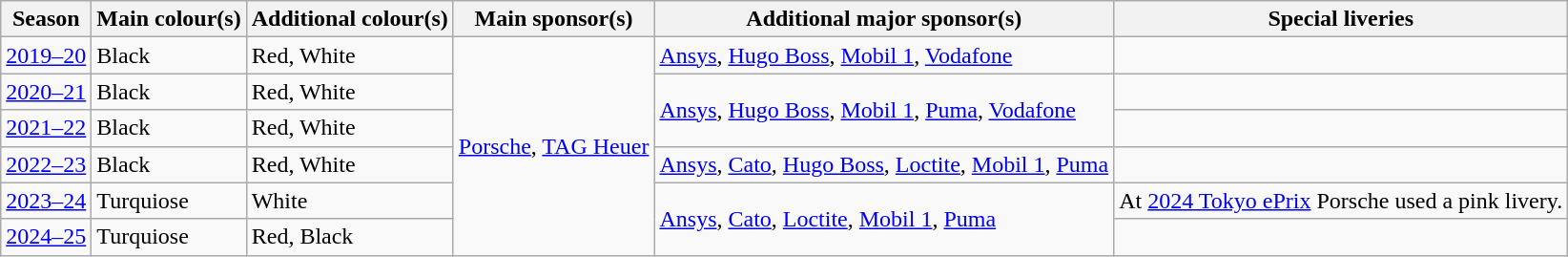<table class="wikitable">
<tr>
<th>Season</th>
<th>Main colour(s)</th>
<th>Additional colour(s)</th>
<th>Main sponsor(s)</th>
<th>Additional major sponsor(s)</th>
<th>Special liveries</th>
</tr>
<tr>
<td><a href='#'>2019–20</a></td>
<td>Black</td>
<td>Red, White</td>
<td rowspan="6"><a href='#'>Porsche</a>, <a href='#'>TAG Heuer</a></td>
<td><a href='#'>Ansys</a>, <a href='#'>Hugo Boss</a>, <a href='#'>Mobil 1</a>, <a href='#'>Vodafone</a></td>
<td></td>
</tr>
<tr>
<td><a href='#'>2020–21</a></td>
<td>Black</td>
<td>Red, White</td>
<td rowspan="2"><a href='#'>Ansys</a>, <a href='#'>Hugo Boss</a>, <a href='#'>Mobil 1</a>, <a href='#'>Puma</a>, <a href='#'>Vodafone</a></td>
<td></td>
</tr>
<tr>
<td><a href='#'>2021–22</a></td>
<td>Black</td>
<td>Red, White</td>
<td></td>
</tr>
<tr>
<td><a href='#'>2022–23</a></td>
<td>Black</td>
<td>Red, White</td>
<td><a href='#'>Ansys</a>, <a href='#'>Cato</a>, <a href='#'>Hugo Boss</a>, <a href='#'>Loctite</a>, <a href='#'>Mobil 1</a>, <a href='#'>Puma</a></td>
<td></td>
</tr>
<tr>
<td><a href='#'>2023–24</a></td>
<td>Turquiose</td>
<td>White</td>
<td rowspan="2"><a href='#'>Ansys</a>, <a href='#'>Cato</a>, <a href='#'>Loctite</a>, <a href='#'>Mobil 1</a>, <a href='#'>Puma</a></td>
<td>At <a href='#'>2024 Tokyo ePrix</a> Porsche used a pink livery.</td>
</tr>
<tr>
<td><a href='#'>2024–25</a></td>
<td>Turquiose</td>
<td>Red, Black</td>
<td></td>
</tr>
</table>
